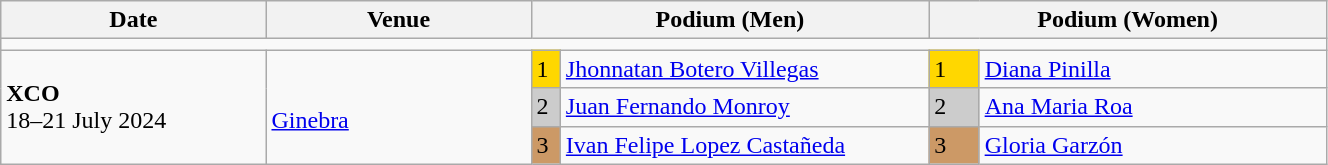<table class="wikitable" width=70%>
<tr>
<th>Date</th>
<th width=20%>Venue</th>
<th colspan=2 width=30%>Podium (Men)</th>
<th colspan=2 width=30%>Podium (Women)</th>
</tr>
<tr>
<td colspan=6></td>
</tr>
<tr>
<td rowspan=3><strong>XCO</strong> <br> 18–21 July 2024</td>
<td rowspan=3><br><a href='#'>Ginebra</a></td>
<td bgcolor=FFD700>1</td>
<td><a href='#'>Jhonnatan Botero Villegas</a></td>
<td bgcolor=FFD700>1</td>
<td><a href='#'>Diana Pinilla</a></td>
</tr>
<tr>
<td bgcolor=CCCCCC>2</td>
<td><a href='#'>Juan Fernando Monroy</a></td>
<td bgcolor=CCCCCC>2</td>
<td><a href='#'>Ana Maria Roa</a></td>
</tr>
<tr>
<td bgcolor=CC9966>3</td>
<td><a href='#'>Ivan Felipe Lopez Castañeda</a></td>
<td bgcolor=CC9966>3</td>
<td><a href='#'>Gloria Garzón</a></td>
</tr>
</table>
